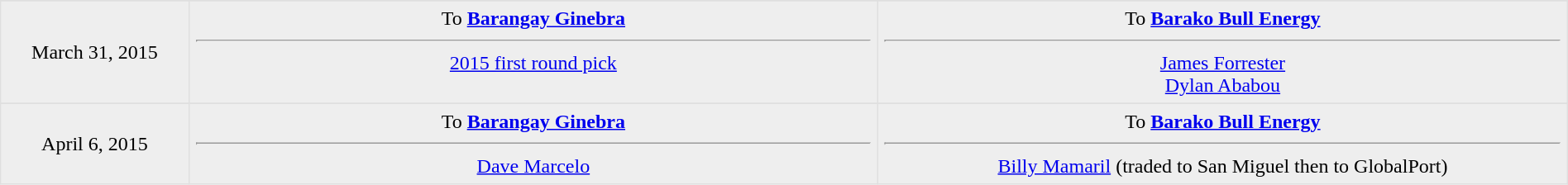<table border=1 style="border-collapse:collapse; text-align: center; width: 100%" bordercolor="#DFDFDF"  cellpadding="5">
<tr>
</tr>
<tr bgcolor="eeeeee">
<td style="width:12%">March 31, 2015<br></td>
<td style="width:44%" valign="top">To <strong><a href='#'>Barangay Ginebra</a></strong><hr><a href='#'>2015 first round pick</a></td>
<td style="width:44%" valign="top">To <strong><a href='#'>Barako Bull Energy</a></strong><hr><a href='#'>James Forrester</a><br><a href='#'>Dylan Ababou</a></td>
</tr>
<tr>
</tr>
<tr bgcolor="eeeeee">
<td>April 6, 2015 <br></td>
<td style="width:44%" valign="top">To <strong><a href='#'>Barangay Ginebra</a></strong><hr><a href='#'>Dave Marcelo</a></td>
<td style="width:44%" valign="top">To <strong><a href='#'>Barako Bull Energy</a></strong><hr><a href='#'>Billy Mamaril</a> (traded to San Miguel then to GlobalPort)</td>
</tr>
</table>
